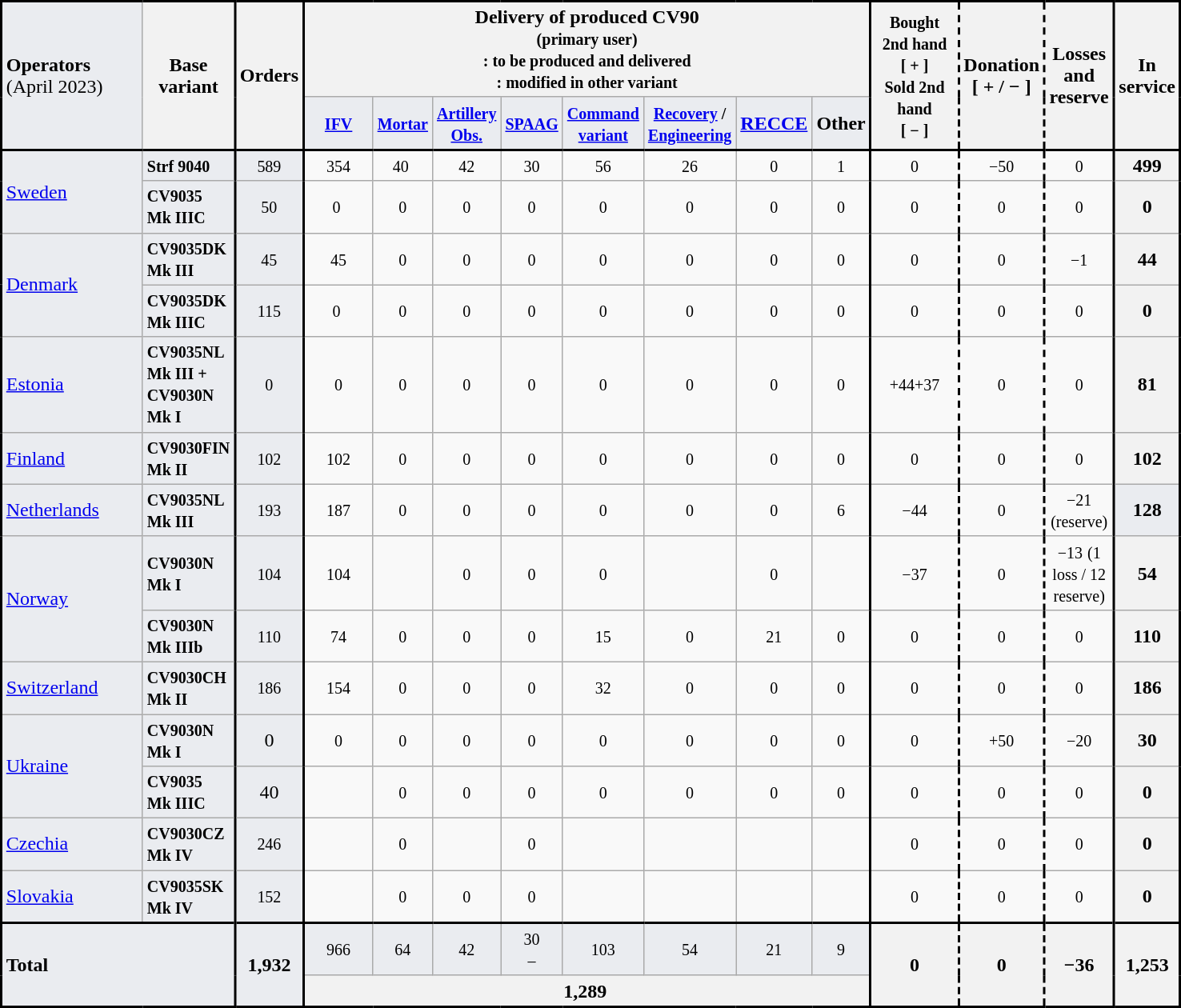<table class="wikitable">
<tr>
<td rowspan="2" style="background:#EAECF0;width: 110px;border-left:solid 2px black;border-top:solid 2px black;border-bottom:solid 2px black"><strong>Operators</strong><br>(April 2023)</td>
<th rowspan="2" style="width: 37px;border-right:solid 2px black;border-top:solid 2px black;border-bottom:solid 2px black">Base variant</th>
<th rowspan="2" style="width: 37px;border-right:solid 2px black;border-top:solid 2px black;border-bottom:solid 2px black">Orders</th>
<th colspan="8" style="border-right:solid 2px black;border-top:solid 2px black">Delivery of produced CV90<br><strong><small>(primary user)</small></strong> <br><small>: to be produced and delivered</small><br><small>: modified in other variant</small></th>
<th rowspan="2" style="width: 65px;border-right:dashed 2px black ;border-top:solid 2px black;border-bottom:solid 2px black"><small>Bought 2nd hand</small><br><small>[ + ]</small><br><small>Sold 2nd hand</small><br><small>[ − ]</small></th>
<th rowspan="2" style="width: 40px; border-right:dashed 2px black;border-top:solid 2px black;border-bottom:solid 2px black">Donation<br>[ + / − ]</th>
<th rowspan="2" style="width: 40px; border-right:solid 2px black;border-top:solid 2px black;border-bottom:solid 2px black">Losses and reserve</th>
<th rowspan="2" style="width: 40px; border-right:solid 2px black;border-top:solid 2px black;border-bottom:solid 2px black">In service</th>
</tr>
<tr>
<td style="width: 50px; background:#EAECF0;border-bottom:solid 2px black" align="center"><a href='#'><strong><small>IFV</small></strong></a></td>
<td style="width: 37px; background:#EAECF0;border-bottom:solid 2px black" align="center"><a href='#'><strong><small>Mortar</small></strong></a></td>
<td style="width: 37px; background:#EAECF0;border-bottom:solid 2px black" align="center"><a href='#'><strong><small>Artillery Obs.</small></strong></a></td>
<td style="width: 37px; background:#EAECF0;border-bottom:solid 2px black" align="center"><a href='#'><strong><small>SPAAG</small></strong></a></td>
<td style="width: 37px; background:#EAECF0;border-bottom:solid 2px black" align="center"><a href='#'><strong><small>Command</small></strong> <strong><small>variant</small></strong></a></td>
<td style="width: 37px; background:#EAECF0;border-bottom:solid 2px black" align="center"><strong><small><a href='#'>Recovery</a> / <a href='#'>Engineering</a></small></strong></td>
<td style="width: 37px; background:#EAECF0;border-bottom:solid 2px black" align="center"><a href='#'><strong>RECCE</strong></a></td>
<td style="width: 40px; border-right:solid 2px black; background:#EAECF0;border-bottom:solid 2px black" align="center"><strong>Other</strong></td>
</tr>
<tr>
<td rowspan="2" style="background:#EAECF0;border-left:solid 2px black"> <a href='#'>Sweden</a></td>
<td style="background:#EAECF0;border-right:solid 2px black"><strong><small>Strf 9040</small></strong></td>
<td style="background:#EAECF0;border-right:solid 2px black" align="center"><small>589</small></td>
<td align="center"><small>354</small></td>
<td align="center"><small>40 </small><br><small></small></td>
<td align="center"><small>42</small></td>
<td align="center"><small>30</small></td>
<td align="center"><small>56</small></td>
<td align="center"><small>26</small></td>
<td align="center"><small>0</small></td>
<td align="center"><small>1</small></td>
<td align="center" style="border-left: solid 2px black;border-right: dashed 2px black"><small>0</small></td>
<td align="center"><small>−50</small></td>
<td style="border-left: dashed 2px black;border-right: solid 2px black" align="center"><small>0</small></td>
<th style="border-right:solid 2px black" align="center">499</th>
</tr>
<tr>
<td style="background:#EAECF0;border-right:solid 2px black"><strong><small>CV9035</small></strong><br><strong><small>Mk IIIC</small></strong></td>
<td style="background:#EAECF0;border-right:solid 2px black" align="center"><small>50</small></td>
<td align="center"><small>0 </small><br><small></small></td>
<td align="center"><small>0</small></td>
<td align="center"><small>0</small></td>
<td align="center"><small>0</small></td>
<td align="center"><small>0</small></td>
<td align="center"><small>0</small></td>
<td align="center"><small>0</small></td>
<td align="center"><small>0</small></td>
<td align="center" style="border-left: solid 2px black;border-right: dashed 2px black"><small>0</small></td>
<td align="center"><small>0</small></td>
<td style="border-left: dashed 2px black;border-right: solid 2px black" align="center"><small>0</small></td>
<th style="border-right:solid 2px black" align="center">0</th>
</tr>
<tr>
<td rowspan="2" style="background:#EAECF0;border-left:solid 2px black"> <a href='#'>Denmark</a></td>
<td style="background:#EAECF0;border-right:solid 2px black"><strong><small>CV9035DK</small></strong><br><strong><small>Mk III</small></strong></td>
<td style="background:#EAECF0;border-right:solid 2px black" align="center"><small>45</small></td>
<td align="center"><small>45</small></td>
<td align="center"><small>0</small></td>
<td align="center"><small>0</small></td>
<td align="center"><small>0</small></td>
<td align="center"><small>0</small></td>
<td align="center"><small>0</small></td>
<td align="center"><small>0</small></td>
<td align="center"><small>0</small></td>
<td align="center" style="border-left: solid 2px black;border-right: dashed 2px black"><small>0</small></td>
<td align="center"><small>0</small></td>
<td style="border-left: dashed 2px black;border-right: solid 2px black" align="center"><small>−1</small></td>
<th style="border-right:solid 2px black" align="center">44</th>
</tr>
<tr>
<td style="background:#EAECF0;border-right:solid 2px black"><strong><small>CV9035DK</small></strong><br><strong><small>Mk IIIC</small></strong></td>
<td style="background:#EAECF0;border-right:solid 2px black" align="center"><small>115</small></td>
<td align="center"><small>0 </small><br><small></small></td>
<td align="center"><small>0</small></td>
<td align="center"><small>0</small></td>
<td align="center"><small>0</small></td>
<td align="center"><small>0</small></td>
<td align="center"><small>0</small></td>
<td align="center"><small>0</small></td>
<td align="center"><small>0</small></td>
<td align="center" style="border-left: solid 2px black;border-right: dashed 2px black"><small>0</small></td>
<td align="center"><small>0</small></td>
<td style="border-left: dashed 2px black;border-right: solid 2px black" align="center"><small>0</small></td>
<th style="border-right:solid 2px black" align="center">0</th>
</tr>
<tr>
<td style="background:#EAECF0;border-left:solid 2px black"><a href='#'>Estonia</a></td>
<td style="background:#EAECF0;border-right:solid 2px black"><strong><small>CV9035NL</small> <small>Mk III + CV9030N Mk I</small></strong></td>
<td style="background:#EAECF0;border-right:solid 2px black" align="center"><small>0</small></td>
<td align="center"><small>0</small></td>
<td align="center"><small>0</small></td>
<td align="center"><small>0</small></td>
<td align="center"><small>0</small></td>
<td align="center"><small>0</small></td>
<td align="center"><small>0</small></td>
<td align="center"><small>0</small></td>
<td align="center"><small>0</small></td>
<td align="center" style="border-left: solid 2px black;border-right: dashed 2px black"><small>+44</small><small>+37</small></td>
<td align="center"><small>0</small></td>
<td style="border-left: dashed 2px black;border-right: solid 2px black" align="center"><small>0</small></td>
<th style="border-right:solid 2px black" align="center">81</th>
</tr>
<tr>
<td style="background:#EAECF0;border-left:solid 2px black"> <a href='#'>Finland</a></td>
<td style="background:#EAECF0;border-right:solid 2px black"><strong><small>CV9030FIN</small></strong><br><strong><small>Mk II</small></strong></td>
<td style="background:#EAECF0;border-right:solid 2px black" align="center"><small>102</small></td>
<td align="center"><small>102</small></td>
<td align="center"><small>0</small></td>
<td align="center"><small>0</small></td>
<td align="center"><small>0</small></td>
<td align="center"><small>0</small></td>
<td align="center"><small>0</small></td>
<td align="center"><small>0</small></td>
<td align="center"><small>0</small></td>
<td align="center" style="border-left: solid 2px black;border-right: dashed 2px black"><small>0</small></td>
<td align="center"><small>0</small></td>
<td style="border-left: dashed 2px black;border-right: solid 2px black" align="center"><small>0</small></td>
<th style="border-right:solid 2px black" align="center">102</th>
</tr>
<tr>
<td style="background:#EAECF0;border-left:solid 2px black"> <a href='#'>Netherlands</a></td>
<td style="background:#EAECF0;border-right:solid 2px black"><strong><small>CV9035NL</small></strong><br><strong><small>Mk III</small></strong></td>
<td style="background:#EAECF0;border-right:solid 2px black" align="center"><small>193</small></td>
<td align="center"><small>187</small><br><small></small></td>
<td align="center"><small>0</small><br><small></small></td>
<td align="center"><small>0</small></td>
<td align="center"><small>0</small></td>
<td align="center"><small>0</small></td>
<td align="center"><small>0</small></td>
<td align="center"><small>0</small></td>
<td align="center"><small>6</small></td>
<td align="center" style="border-left: solid 2px black;border-right: dashed 2px black"><small>−44</small></td>
<td align="center"><small>0</small></td>
<td style="border-left: dashed 2px black;border-right: solid 2px black" align="center"><small>−21 (reserve)</small></td>
<td style="background:#EAECF0;border-right:solid 2px black" align="center"><strong>128</strong></td>
</tr>
<tr>
<td rowspan="2" style="background:#EAECF0;border-left:solid 2px black"> <a href='#'>Norway</a></td>
<td style="background:#EAECF0;border-right:solid 2px black"><strong><small>CV9030N</small></strong><br><strong><small>Mk I</small></strong></td>
<td style="background:#EAECF0;border-right:solid 2px black" align="center"><small>104</small></td>
<td align="center"><small>104</small><br><small></small></td>
<td align="center"><small></small></td>
<td align="center"><small>0</small></td>
<td align="center"><small>0</small></td>
<td align="center"><small>0</small></td>
<td align="center"><small></small></td>
<td align="center"><small>0</small></td>
<td align="center"><small></small></td>
<td align="center" style="border-left: solid 2px black;border-right: dashed 2px black"><small>−37</small></td>
<td align="center"><small>0</small></td>
<td style="border-left: dashed 2px black;border-right: solid 2px black" align="center"><small>−13</small> <small>(1 loss  / 12 reserve)</small></td>
<th style="border-right:solid 2px black" align="center">54</th>
</tr>
<tr>
<td style="background:#EAECF0;border-right:solid 2px black"><strong><small>CV9030N</small></strong><br><strong><small>Mk IIIb</small></strong></td>
<td style="background:#EAECF0;border-right:solid 2px black" align="center"><small>110</small></td>
<td align="center"><small>74</small></td>
<td align="center"><small>0</small></td>
<td align="center"><small>0</small></td>
<td align="center"><small>0</small></td>
<td align="center"><small>15</small></td>
<td align="center"><small>0</small></td>
<td align="center"><small>21</small></td>
<td align="center"><small>0</small></td>
<td align="center" style="border-left: solid 2px black;border-right: dashed 2px black"><small>0</small></td>
<td align="center"><small>0</small></td>
<td style="border-left: dashed 2px black;border-right: solid 2px black" align="center"><small>0</small></td>
<th style="border-right:solid 2px black" align="center">110</th>
</tr>
<tr>
<td style="background:#EAECF0;border-left:solid 2px black"> <a href='#'>Switzerland</a></td>
<td style="background:#EAECF0;border-right:solid 2px black"><strong><small>CV9030CH</small></strong><br><strong><small>Mk II</small></strong></td>
<td style="background:#EAECF0;border-right:solid 2px black" align="center"><small>186</small></td>
<td align="center"><small>154</small></td>
<td align="center"><small>0</small></td>
<td align="center"><small>0</small></td>
<td align="center"><small>0</small></td>
<td align="center"><small>32</small></td>
<td align="center"><small>0</small></td>
<td align="center"><small>0</small></td>
<td align="center"><small>0</small></td>
<td align="center" style="border-left: solid 2px black;border-right: dashed 2px black"><small>0</small></td>
<td align="center"><small>0</small></td>
<td style="border-left: dashed 2px black;border-right: solid 2px black" align="center"><small>0</small></td>
<th style="border-right:solid 2px black" align="center">186</th>
</tr>
<tr>
<td rowspan="2" style="background:#EAECF0;border-left:solid 2px black"> <a href='#'>Ukraine</a></td>
<td style="background:#EAECF0;border-right:solid 2px black"><strong><small>CV9030N</small></strong><br><strong><small>Mk I</small></strong></td>
<td style="background:#EAECF0;border-right:solid 2px black" align="center">0</td>
<td align="center"><small>0</small></td>
<td align="center"><small>0</small></td>
<td align="center"><small>0</small></td>
<td align="center"><small>0</small></td>
<td align="center"><small>0</small></td>
<td align="center"><small>0</small></td>
<td align="center"><small>0</small></td>
<td align="center"><small>0</small></td>
<td align="center" style="border-left: solid 2px black;border-right: dashed 2px black"><small>0</small></td>
<td align="center"><small>+50</small></td>
<td style="border-left: dashed 2px black;border-right: solid 2px black" align="center"><small>−20</small></td>
<th style="border-right:solid 2px black" align="center">30</th>
</tr>
<tr>
<td style="background:#EAECF0;border-right:solid 2px black"><strong><small>CV9035</small></strong><br><strong><small>Mk IIIC</small></strong></td>
<td style="background:#EAECF0;border-right:solid 2px black" align="center">40</td>
<td align="center"><small></small></td>
<td align="center"><small>0</small></td>
<td align="center"><small>0</small></td>
<td align="center"><small>0</small></td>
<td align="center"><small>0</small></td>
<td align="center"><small>0</small></td>
<td align="center"><small>0</small></td>
<td align="center"><small>0</small></td>
<td align="center" style="border-left: solid 2px black;border-right: dashed 2px black"><small>0</small></td>
<td align="center"><small>0</small></td>
<td style="border-left: dashed 2px black;border-right: solid 2px black" align="center"><small>0</small></td>
<th style="border-right:solid 2px black" align="center">0</th>
</tr>
<tr>
<td style="background:#EAECF0;border-left:solid 2px black"> <a href='#'>Czechia</a></td>
<td style="background:#EAECF0;border-right:solid 2px black"><strong><small>CV9030CZ</small></strong><br><strong><small>Mk IV</small></strong></td>
<td style="background:#EAECF0;border-right:solid 2px black" align="center"><small>246</small></td>
<td align="center"><small></small></td>
<td align="center"><small>0</small></td>
<td align="center"><small></small></td>
<td align="center"><small>0</small></td>
<td align="center"><small></small></td>
<td align="center"><small></small></td>
<td align="center"><small></small></td>
<td align="center"><small></small></td>
<td align="center" style="border-left: solid 2px black;border-right: dashed 2px black"><small>0</small></td>
<td align="center"><small>0</small></td>
<td style="border-left: dashed 2px black;border-right: solid 2px black" align="center"><small>0</small></td>
<th style="border-right:solid 2px black" align="center">0</th>
</tr>
<tr>
<td style="background:#EAECF0;border-left:solid 2px black"> <a href='#'>Slovakia</a></td>
<td style="background:#EAECF0;border-right:solid 2px black"><strong><small>CV9035SK</small></strong><br><strong><small>Mk IV</small></strong></td>
<td style="background:#EAECF0;border-right:solid 2px black" align="center"><small>152</small></td>
<td align="center"><small></small></td>
<td align="center"><small>0</small></td>
<td align="center"><small>0</small></td>
<td align="center"><small>0</small></td>
<td align="center"><small></small></td>
<td align="center"><small></small></td>
<td align="center"><small></small></td>
<td align="center"><small></small></td>
<td align="center" style="border-left: solid 2px black;border-right: dashed 2px black"><small>0</small></td>
<td align="center"><small>0</small></td>
<td style="border-left: dashed 2px black;border-right: solid 2px black" align="center"><small>0</small></td>
<th style="border-right:solid 2px black" align="center">0</th>
</tr>
<tr>
<td colspan="2" rowspan="2" style="background:#EAECF0;border-right:solid 2px black;border-left:solid 2px black;border-top:solid 2px black;border-bottom:solid 2px black"><strong>Total</strong></td>
<td rowspan="2" style="background:#EAECF0;border-right:solid 2px black;border-top:solid 2px black;border-bottom:solid 2px black" align="center"><strong>1,932</strong></td>
<td style="background:#EAECF0;border-top:solid 2px black" align="center"><small>966<br></small><small></small></td>
<td style="background:#EAECF0;border-top:solid 2px black" align="center"><small>64<br></small><small></small></td>
<td style="background:#EAECF0;border-top:solid 2px black" align="center"><small>42<br></small><small></small></td>
<td style="background:#EAECF0;border-top:solid 2px black" align="center"><small>30<br>–</small></td>
<td style="background:#EAECF0;border-top:solid 2px black" align="center"><small>103<br></small></td>
<td style="background:#EAECF0;border-top:solid 2px black" align="center"><small>54<br></small><small></small></td>
<td style="background:#EAECF0;border-top:solid 2px black" align="center"><small>21<br></small><small></small></td>
<td style="background:#EAECF0;border-top:solid 2px black" align="center"><small>9<br></small><small></small></td>
<th rowspan="2" style="border-left:solid 2px black; border-right:dashed 2px black;border-top:solid 2px black;border-bottom:solid 2px black">0</th>
<th rowspan="2" style="border-top:solid 2px black;border-bottom:solid 2px black">0</th>
<th rowspan="2" style="border-left:dashed 2px black; border-right:solid 2px black;border-top:solid 2px black;border-bottom:solid 2px black">−36</th>
<th rowspan="2" style="border-right:solid 2px black;border-top:solid 2px black;border-bottom:solid 2px black">1,253</th>
</tr>
<tr>
<th colspan="8" style="border-bottom:solid 2px black">1,289<small> </small><br><small></small></th>
</tr>
</table>
